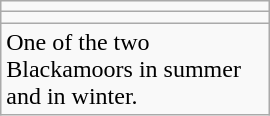<table class="wikitable" align="right" width=180>
<tr>
<td></td>
</tr>
<tr>
<td></td>
</tr>
<tr>
<td>One of the two Blackamoors in summer and in winter.</td>
</tr>
</table>
